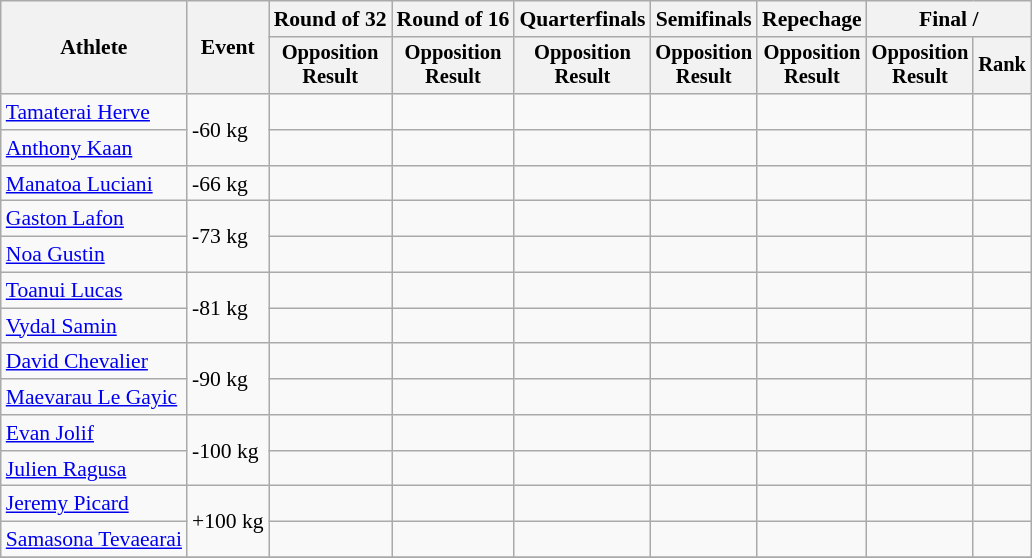<table class=wikitable style=font-size:90%;text-align:center>
<tr>
<th rowspan=2>Athlete</th>
<th rowspan=2>Event</th>
<th>Round of 32</th>
<th>Round of 16</th>
<th>Quarterfinals</th>
<th>Semifinals</th>
<th>Repechage</th>
<th colspan=2>Final / </th>
</tr>
<tr style=font-size:95%>
<th>Opposition<br>Result</th>
<th>Opposition<br>Result</th>
<th>Opposition<br>Result</th>
<th>Opposition<br>Result</th>
<th>Opposition<br>Result</th>
<th>Opposition<br>Result</th>
<th>Rank</th>
</tr>
<tr>
<td align=left><a href='#'>Tamaterai Herve</a></td>
<td align=left rowspan=2>-60 kg</td>
<td></td>
<td></td>
<td></td>
<td></td>
<td></td>
<td></td>
<td></td>
</tr>
<tr>
<td align=left><a href='#'>Anthony Kaan</a></td>
<td></td>
<td></td>
<td></td>
<td></td>
<td></td>
<td></td>
<td></td>
</tr>
<tr>
<td align=left><a href='#'>Manatoa Luciani</a></td>
<td align=left>-66 kg</td>
<td></td>
<td></td>
<td></td>
<td></td>
<td></td>
<td></td>
<td></td>
</tr>
<tr>
<td align=left><a href='#'>Gaston Lafon</a></td>
<td align=left rowspan=2>-73 kg</td>
<td></td>
<td></td>
<td></td>
<td></td>
<td></td>
<td></td>
<td></td>
</tr>
<tr>
<td align=left><a href='#'>Noa Gustin</a></td>
<td></td>
<td></td>
<td></td>
<td></td>
<td></td>
<td></td>
<td></td>
</tr>
<tr>
<td align=left><a href='#'>Toanui Lucas</a></td>
<td align=left rowspan=2>-81 kg</td>
<td></td>
<td></td>
<td></td>
<td></td>
<td></td>
<td></td>
<td></td>
</tr>
<tr>
<td align=left><a href='#'>Vydal Samin</a></td>
<td></td>
<td></td>
<td></td>
<td></td>
<td></td>
<td></td>
<td></td>
</tr>
<tr>
<td align=left><a href='#'>David Chevalier</a></td>
<td align=left rowspan=2>-90 kg</td>
<td></td>
<td></td>
<td></td>
<td></td>
<td></td>
<td></td>
<td></td>
</tr>
<tr>
<td align=left><a href='#'>Maevarau Le Gayic</a></td>
<td></td>
<td></td>
<td></td>
<td></td>
<td></td>
<td></td>
<td></td>
</tr>
<tr>
<td align=left><a href='#'>Evan Jolif</a></td>
<td align=left rowspan=2>-100 kg</td>
<td></td>
<td></td>
<td></td>
<td></td>
<td></td>
<td></td>
<td></td>
</tr>
<tr>
<td align=left><a href='#'>Julien Ragusa</a></td>
<td></td>
<td></td>
<td></td>
<td></td>
<td></td>
<td></td>
<td></td>
</tr>
<tr>
<td align=left><a href='#'>Jeremy Picard</a></td>
<td align=left rowspan=2>+100 kg</td>
<td></td>
<td></td>
<td></td>
<td></td>
<td></td>
<td></td>
<td></td>
</tr>
<tr>
<td align=left><a href='#'>Samasona Tevaearai</a></td>
<td></td>
<td></td>
<td></td>
<td></td>
<td></td>
<td></td>
<td></td>
</tr>
<tr>
</tr>
</table>
